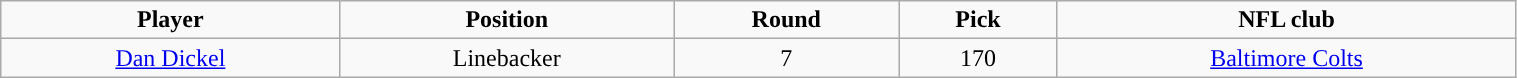<table class="wikitable" width="80%">
<tr align="center">
<td><strong>Player</strong></td>
<td><strong>Position</strong></td>
<td><strong>Round</strong></td>
<td><strong>Pick</strong></td>
<td><strong>NFL club</strong></td>
</tr>
<tr align="center" bgcolor="">
<td><a href='#'>Dan Dickel</a></td>
<td>Linebacker</td>
<td>7</td>
<td>170</td>
<td><a href='#'>Baltimore Colts</a></td>
</tr>
</table>
